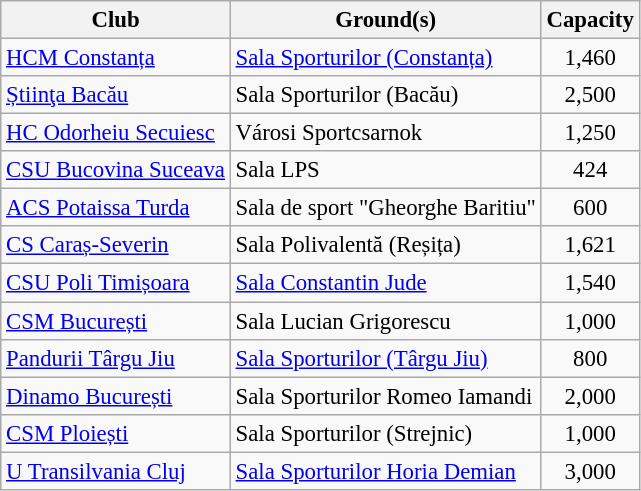<table class="wikitable sortable" style="font-size:95%;">
<tr>
<th>Club</th>
<th>Ground(s)</th>
<th>Capacity</th>
</tr>
<tr>
<td><a href='#'>HCM Constanța</a></td>
<td><a href='#'>Sala Sporturilor (Constanța)</a></td>
<td align=center>1,460</td>
</tr>
<tr>
<td><a href='#'>Știinţa Bacău</a></td>
<td>Sala Sporturilor (Bacău)</td>
<td align="center">2,500</td>
</tr>
<tr>
<td><a href='#'>HC Odorheiu Secuiesc</a></td>
<td>Városi Sportcsarnok</td>
<td align="center">1,250</td>
</tr>
<tr>
<td><a href='#'>CSU Bucovina Suceava</a></td>
<td>Sala LPS</td>
<td align="center">424</td>
</tr>
<tr>
<td><a href='#'>ACS Potaissa Turda</a></td>
<td>Sala de sport "Gheorghe Baritiu"</td>
<td align="center">600</td>
</tr>
<tr>
<td><a href='#'>CS Caraș-Severin</a></td>
<td>Sala Polivalentă (Reșița)</td>
<td align="center">1,621</td>
</tr>
<tr>
<td><a href='#'>CSU Poli Timișoara</a></td>
<td><a href='#'>Sala Constantin Jude</a></td>
<td align=center>1,540</td>
</tr>
<tr>
<td><a href='#'>CSM București</a></td>
<td>Sala Lucian Grigorescu</td>
<td align="center">1,000</td>
</tr>
<tr>
<td><a href='#'>Pandurii Târgu Jiu</a></td>
<td><a href='#'>Sala Sporturilor (Târgu Jiu)</a></td>
<td align=center>800</td>
</tr>
<tr>
<td><a href='#'>Dinamo București</a></td>
<td>Sala Sporturilor Romeo Iamandi</td>
<td align="center">2,000</td>
</tr>
<tr>
<td><a href='#'>CSM Ploiești</a></td>
<td>Sala Sporturilor (Strejnic)</td>
<td align="center">1,000</td>
</tr>
<tr>
<td><a href='#'>U Transilvania Cluj</a></td>
<td><a href='#'>Sala Sporturilor Horia Demian</a></td>
<td align=center>3,000</td>
</tr>
</table>
